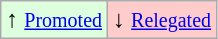<table class="wikitable" align="center">
<tr>
<td style="background:#ddffdd">↑ <small><a href='#'>Promoted</a></small></td>
<td style="background:#ffcccc">↓ <small><a href='#'>Relegated</a></small></td>
</tr>
</table>
